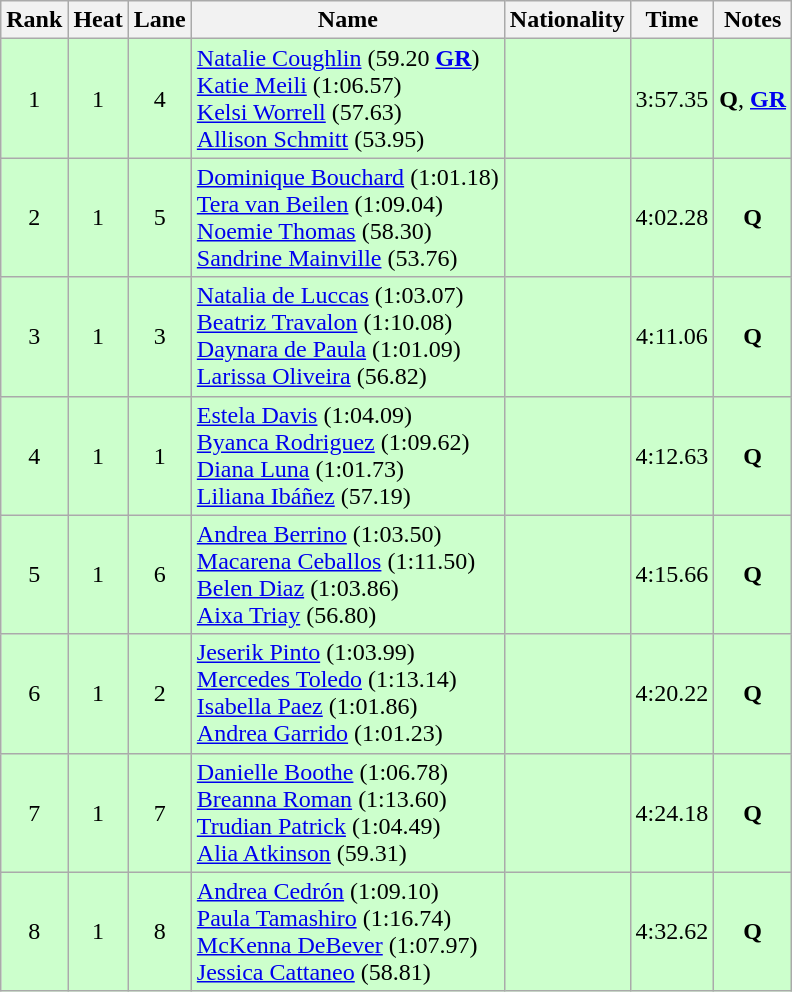<table class="wikitable sortable" style="text-align:center">
<tr>
<th>Rank</th>
<th>Heat</th>
<th>Lane</th>
<th>Name</th>
<th>Nationality</th>
<th>Time</th>
<th>Notes</th>
</tr>
<tr bgcolor=ccffcc>
<td>1</td>
<td>1</td>
<td>4</td>
<td align=left><a href='#'>Natalie Coughlin</a> (59.20 <strong><a href='#'>GR</a></strong>)<br><a href='#'>Katie Meili</a> (1:06.57)<br><a href='#'>Kelsi Worrell</a> (57.63)<br><a href='#'>Allison Schmitt</a> (53.95)</td>
<td align=left></td>
<td>3:57.35</td>
<td><strong>Q</strong>, <strong><a href='#'>GR</a></strong></td>
</tr>
<tr bgcolor=ccffcc>
<td>2</td>
<td>1</td>
<td>5</td>
<td align=left><a href='#'>Dominique Bouchard</a> (1:01.18)<br><a href='#'>Tera van Beilen</a> (1:09.04)<br><a href='#'>Noemie Thomas</a> (58.30)<br><a href='#'>Sandrine Mainville</a> (53.76)</td>
<td align=left></td>
<td>4:02.28</td>
<td><strong>Q</strong></td>
</tr>
<tr bgcolor=ccffcc>
<td>3</td>
<td>1</td>
<td>3</td>
<td align=left><a href='#'>Natalia de Luccas</a> (1:03.07)<br><a href='#'>Beatriz Travalon</a> (1:10.08)<br><a href='#'>Daynara de Paula</a> (1:01.09)<br><a href='#'>Larissa Oliveira</a> (56.82)</td>
<td align=left></td>
<td>4:11.06</td>
<td><strong>Q</strong></td>
</tr>
<tr bgcolor=ccffcc>
<td>4</td>
<td>1</td>
<td>1</td>
<td align=left><a href='#'>Estela Davis</a> (1:04.09)<br><a href='#'>Byanca Rodriguez</a> (1:09.62)<br><a href='#'>Diana Luna</a> (1:01.73)<br><a href='#'>Liliana Ibáñez</a> (57.19)</td>
<td align=left></td>
<td>4:12.63</td>
<td><strong>Q</strong></td>
</tr>
<tr bgcolor=ccffcc>
<td>5</td>
<td>1</td>
<td>6</td>
<td align=left><a href='#'>Andrea Berrino</a> (1:03.50)<br><a href='#'>Macarena Ceballos</a> (1:11.50)<br><a href='#'>Belen Diaz</a> (1:03.86)<br><a href='#'>Aixa Triay</a> (56.80)</td>
<td align=left></td>
<td>4:15.66</td>
<td><strong>Q</strong></td>
</tr>
<tr bgcolor=ccffcc>
<td>6</td>
<td>1</td>
<td>2</td>
<td align=left><a href='#'>Jeserik Pinto</a> (1:03.99)<br><a href='#'>Mercedes Toledo</a> (1:13.14)<br><a href='#'>Isabella Paez</a> (1:01.86)<br><a href='#'>Andrea Garrido</a> (1:01.23)</td>
<td align=left></td>
<td>4:20.22</td>
<td><strong>Q</strong></td>
</tr>
<tr bgcolor=ccffcc>
<td>7</td>
<td>1</td>
<td>7</td>
<td align=left><a href='#'>Danielle Boothe</a> (1:06.78)<br><a href='#'>Breanna Roman</a> (1:13.60)<br><a href='#'>Trudian Patrick</a> (1:04.49)<br><a href='#'>Alia Atkinson</a> (59.31)</td>
<td align=left></td>
<td>4:24.18</td>
<td><strong>Q</strong></td>
</tr>
<tr bgcolor=ccffcc>
<td>8</td>
<td>1</td>
<td>8</td>
<td align=left><a href='#'>Andrea Cedrón</a> (1:09.10)<br><a href='#'>Paula Tamashiro</a> (1:16.74)<br><a href='#'>McKenna DeBever</a> (1:07.97)<br><a href='#'>Jessica Cattaneo</a> (58.81)</td>
<td align=left></td>
<td>4:32.62</td>
<td><strong>Q</strong></td>
</tr>
</table>
